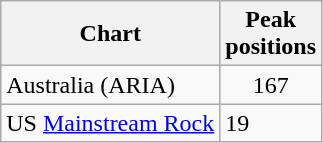<table class="wikitable sortable plainrowheaders">
<tr>
<th scope="col">Chart</th>
<th scope="col">Peak<br> positions</th>
</tr>
<tr>
<td>Australia  (ARIA) </td>
<td style="text-align:center;">167</td>
</tr>
<tr>
<td>US <a href='#'>Mainstream Rock</a></td>
<td>19</td>
</tr>
</table>
